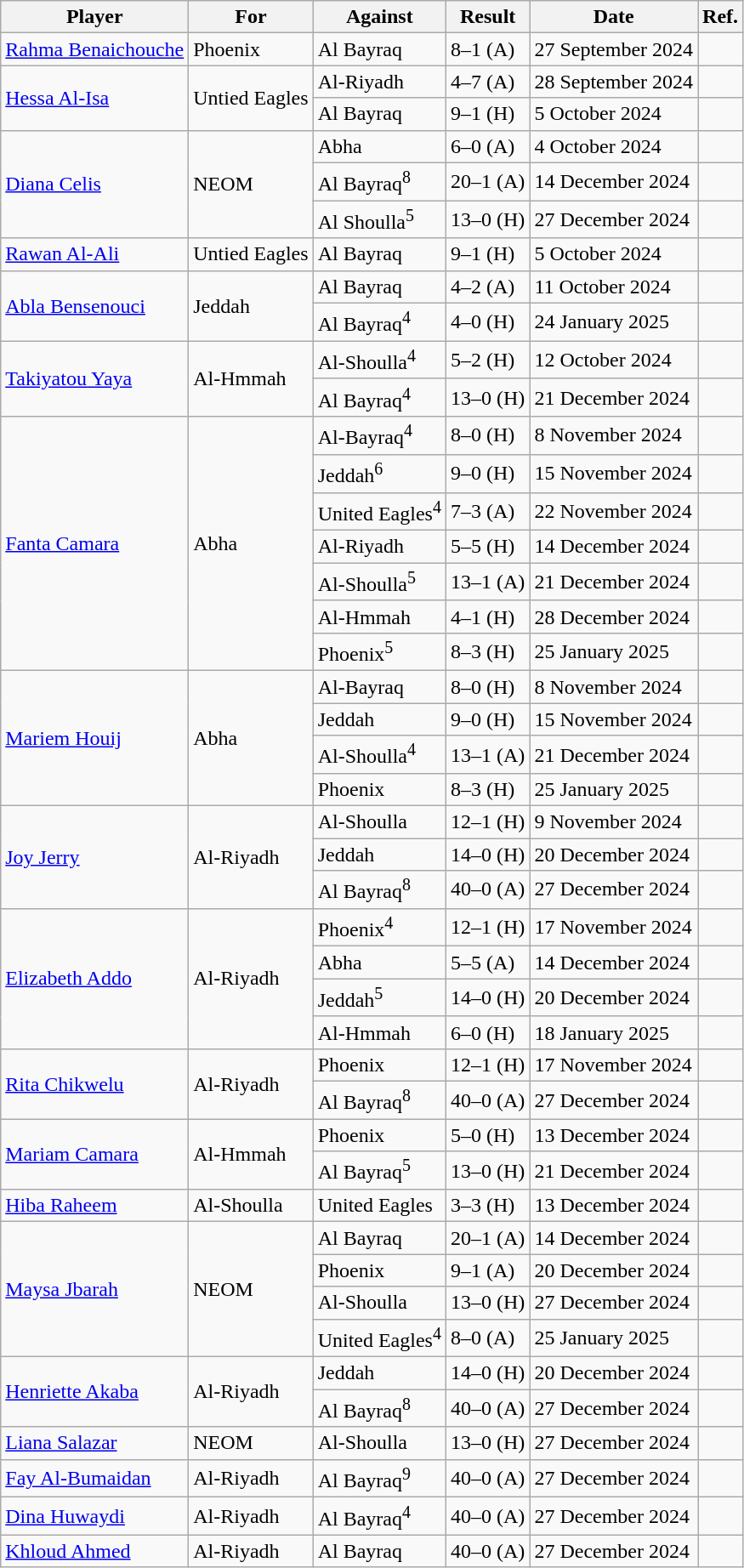<table class="wikitable">
<tr>
<th>Player</th>
<th>For</th>
<th>Against</th>
<th style="text-align:center">Result</th>
<th>Date</th>
<th>Ref.</th>
</tr>
<tr>
<td> <a href='#'>Rahma Benaichouche</a></td>
<td>Phoenix</td>
<td>Al Bayraq</td>
<td>8–1 (A)</td>
<td>27 September 2024</td>
<td></td>
</tr>
<tr>
<td rowspan=2> <a href='#'>Hessa Al-Isa</a></td>
<td rowspan=2>Untied Eagles</td>
<td>Al-Riyadh</td>
<td>4–7 (A)</td>
<td>28 September 2024</td>
<td></td>
</tr>
<tr>
<td>Al Bayraq</td>
<td>9–1 (H)</td>
<td>5 October 2024</td>
<td></td>
</tr>
<tr>
<td rowspan=3> <a href='#'>Diana Celis</a></td>
<td rowspan=3>NEOM</td>
<td>Abha</td>
<td>6–0 (A)</td>
<td>4 October 2024</td>
<td></td>
</tr>
<tr>
<td>Al Bayraq<sup>8</sup></td>
<td>20–1 (A)</td>
<td>14 December 2024</td>
<td></td>
</tr>
<tr>
<td>Al Shoulla<sup>5</sup></td>
<td>13–0 (H)</td>
<td>27 December 2024</td>
<td></td>
</tr>
<tr>
<td> <a href='#'>Rawan Al-Ali</a></td>
<td>Untied Eagles</td>
<td>Al Bayraq</td>
<td>9–1 (H)</td>
<td>5 October 2024</td>
<td></td>
</tr>
<tr>
<td rowspan=2> <a href='#'>Abla Bensenouci</a></td>
<td rowspan=2>Jeddah</td>
<td>Al Bayraq</td>
<td>4–2 (A)</td>
<td>11 October 2024</td>
<td></td>
</tr>
<tr>
<td>Al Bayraq<sup>4</sup></td>
<td>4–0 (H)</td>
<td>24 January 2025</td>
<td></td>
</tr>
<tr>
<td rowspan=2> <a href='#'>Takiyatou Yaya</a></td>
<td rowspan=2>Al-Hmmah</td>
<td>Al-Shoulla<sup>4</sup></td>
<td>5–2 (H)</td>
<td>12 October 2024</td>
<td></td>
</tr>
<tr>
<td>Al Bayraq<sup>4</sup></td>
<td>13–0 (H)</td>
<td>21 December 2024</td>
<td></td>
</tr>
<tr>
<td rowspan=7> <a href='#'>Fanta Camara</a></td>
<td rowspan=7>Abha</td>
<td>Al-Bayraq<sup>4</sup></td>
<td>8–0 (H)</td>
<td>8 November 2024</td>
<td></td>
</tr>
<tr>
<td>Jeddah<sup>6</sup></td>
<td>9–0 (H)</td>
<td>15 November 2024</td>
<td></td>
</tr>
<tr>
<td>United Eagles<sup>4</sup></td>
<td>7–3 (A)</td>
<td>22 November 2024</td>
<td></td>
</tr>
<tr>
<td>Al-Riyadh</td>
<td>5–5 (H)</td>
<td>14 December 2024</td>
</tr>
<tr>
<td>Al-Shoulla<sup>5</sup></td>
<td>13–1 (A)</td>
<td>21 December 2024</td>
<td></td>
</tr>
<tr>
<td>Al-Hmmah</td>
<td>4–1 (H)</td>
<td>28 December 2024</td>
<td></td>
</tr>
<tr>
<td>Phoenix<sup>5</sup></td>
<td>8–3 (H)</td>
<td>25 January 2025</td>
<td></td>
</tr>
<tr>
<td rowspan=4> <a href='#'>Mariem Houij</a></td>
<td rowspan=4>Abha</td>
<td>Al-Bayraq</td>
<td>8–0 (H)</td>
<td>8 November 2024</td>
<td></td>
</tr>
<tr>
<td>Jeddah</td>
<td>9–0 (H)</td>
<td>15 November 2024</td>
<td></td>
</tr>
<tr>
<td>Al-Shoulla<sup>4</sup></td>
<td>13–1 (A)</td>
<td>21 December 2024</td>
<td></td>
</tr>
<tr>
<td>Phoenix</td>
<td>8–3 (H)</td>
<td>25 January 2025</td>
<td></td>
</tr>
<tr>
<td rowspan=3> <a href='#'>Joy Jerry</a></td>
<td rowspan=3>Al-Riyadh</td>
<td>Al-Shoulla</td>
<td>12–1 (H)</td>
<td>9 November 2024</td>
<td></td>
</tr>
<tr>
<td>Jeddah</td>
<td>14–0 (H)</td>
<td>20 December 2024</td>
<td></td>
</tr>
<tr>
<td>Al Bayraq<sup>8</sup></td>
<td>40–0 (A)</td>
<td>27 December 2024</td>
<td></td>
</tr>
<tr>
<td rowspan=4> <a href='#'>Elizabeth Addo</a></td>
<td rowspan=4>Al-Riyadh</td>
<td>Phoenix<sup>4</sup></td>
<td>12–1 (H)</td>
<td>17 November 2024</td>
<td></td>
</tr>
<tr>
<td>Abha</td>
<td>5–5 (A)</td>
<td>14 December 2024</td>
<td></td>
</tr>
<tr>
<td>Jeddah<sup>5</sup></td>
<td>14–0 (H)</td>
<td>20 December 2024</td>
<td></td>
</tr>
<tr>
<td>Al-Hmmah</td>
<td>6–0 (H)</td>
<td>18 January 2025</td>
<td></td>
</tr>
<tr>
<td rowspan=2> <a href='#'>Rita Chikwelu</a></td>
<td rowspan=2>Al-Riyadh</td>
<td>Phoenix</td>
<td>12–1 (H)</td>
<td>17 November 2024</td>
<td></td>
</tr>
<tr>
<td>Al Bayraq<sup>8</sup></td>
<td>40–0 (A)</td>
<td>27 December 2024</td>
<td></td>
</tr>
<tr>
<td rowspan=2> <a href='#'>Mariam Camara</a></td>
<td rowspan=2>Al-Hmmah</td>
<td>Phoenix</td>
<td>5–0 (H)</td>
<td>13 December 2024</td>
<td></td>
</tr>
<tr>
<td>Al Bayraq<sup>5</sup></td>
<td>13–0 (H)</td>
<td>21 December 2024</td>
<td></td>
</tr>
<tr>
<td> <a href='#'>Hiba Raheem</a></td>
<td>Al-Shoulla</td>
<td>United Eagles</td>
<td>3–3 (H)</td>
<td>13 December 2024</td>
<td></td>
</tr>
<tr>
<td rowspan=4> <a href='#'>Maysa Jbarah</a></td>
<td rowspan=4>NEOM</td>
<td>Al Bayraq</td>
<td>20–1 (A)</td>
<td>14 December 2024</td>
<td></td>
</tr>
<tr>
<td>Phoenix</td>
<td>9–1 (A)</td>
<td>20 December 2024</td>
<td></td>
</tr>
<tr>
<td>Al-Shoulla</td>
<td>13–0 (H)</td>
<td>27 December 2024</td>
<td></td>
</tr>
<tr>
<td>United Eagles<sup>4</sup></td>
<td>8–0 (A)</td>
<td>25 January 2025</td>
<td></td>
</tr>
<tr>
<td rowspan=2> <a href='#'>Henriette Akaba</a></td>
<td rowspan=2>Al-Riyadh</td>
<td>Jeddah</td>
<td>14–0 (H)</td>
<td>20 December 2024</td>
<td></td>
</tr>
<tr>
<td>Al Bayraq<sup>8</sup></td>
<td>40–0 (A)</td>
<td>27 December 2024</td>
</tr>
<tr>
<td> <a href='#'>Liana Salazar</a></td>
<td>NEOM</td>
<td>Al-Shoulla</td>
<td>13–0 (H)</td>
<td>27 December 2024</td>
<td></td>
</tr>
<tr>
<td> <a href='#'>Fay Al-Bumaidan</a></td>
<td>Al-Riyadh</td>
<td>Al Bayraq<sup>9</sup></td>
<td>40–0 (A)</td>
<td>27 December 2024</td>
<td></td>
</tr>
<tr>
<td> <a href='#'>Dina Huwaydi</a></td>
<td>Al-Riyadh</td>
<td>Al Bayraq<sup>4</sup></td>
<td>40–0 (A)</td>
<td>27 December 2024</td>
<td></td>
</tr>
<tr>
<td> <a href='#'>Khloud Ahmed</a></td>
<td>Al-Riyadh</td>
<td>Al Bayraq</td>
<td>40–0 (A)</td>
<td>27 December 2024</td>
<td></td>
</tr>
</table>
